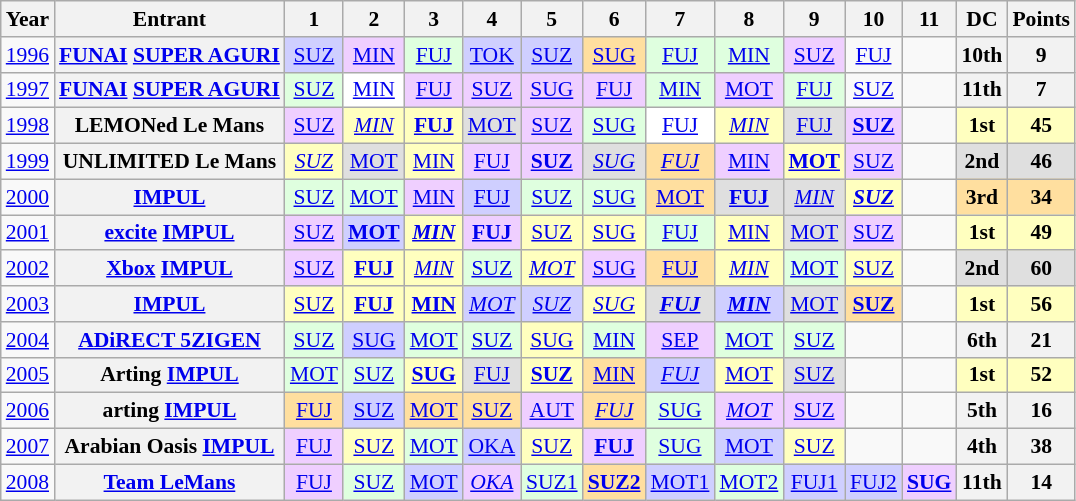<table class="wikitable" style="text-align:center; font-size:90%">
<tr>
<th>Year</th>
<th>Entrant</th>
<th>1</th>
<th>2</th>
<th>3</th>
<th>4</th>
<th>5</th>
<th>6</th>
<th>7</th>
<th>8</th>
<th>9</th>
<th>10</th>
<th>11</th>
<th>DC</th>
<th>Points</th>
</tr>
<tr>
<td><a href='#'>1996</a></td>
<th><a href='#'>FUNAI</a> <a href='#'>SUPER AGURI</a></th>
<td style="background:#CFCFFF;"><a href='#'>SUZ</a><br></td>
<td style="background:#EFCFFF;"><a href='#'>MIN</a><br></td>
<td style="background:#DFFFDF;"><a href='#'>FUJ</a><br></td>
<td style="background:#CFCFFF;"><a href='#'>TOK</a><br></td>
<td style="background:#CFCFFF;"><a href='#'>SUZ</a><br></td>
<td style="background:#FFDF9F;"><a href='#'>SUG</a><br></td>
<td style="background:#DFFFDF;"><a href='#'>FUJ</a><br></td>
<td style="background:#DFFFDF;"><a href='#'>MIN</a><br></td>
<td style="background:#EFCFFF;"><a href='#'>SUZ</a><br></td>
<td style="background:#;"><a href='#'>FUJ</a><br></td>
<td></td>
<th>10th</th>
<th>9</th>
</tr>
<tr>
<td><a href='#'>1997</a></td>
<th><a href='#'>FUNAI</a> <a href='#'>SUPER AGURI</a></th>
<td style="background:#DFFFDF;"><a href='#'>SUZ</a><br></td>
<td style="background:#FFFFFF;"><a href='#'>MIN</a><br></td>
<td style="background:#EFCFFF;"><a href='#'>FUJ</a><br></td>
<td style="background:#EFCFFF;"><a href='#'>SUZ</a><br></td>
<td style="background:#EFCFFF;"><a href='#'>SUG</a><br></td>
<td style="background:#EFCFFF;"><a href='#'>FUJ</a><br></td>
<td style="background:#DFFFDF;"><a href='#'>MIN</a><br></td>
<td style="background:#EFCFFF;"><a href='#'>MOT</a><br></td>
<td style="background:#DFFFDF;"><a href='#'>FUJ</a><br></td>
<td><a href='#'>SUZ</a></td>
<td></td>
<th>11th</th>
<th>7</th>
</tr>
<tr>
<td><a href='#'>1998</a></td>
<th>LEMONed Le Mans</th>
<td style="background:#EFCFFF;"><a href='#'>SUZ</a><br></td>
<td style="background:#FFFFBF;"><em><a href='#'>MIN</a></em><br></td>
<td style="background:#FFFFBF;"><strong><a href='#'>FUJ</a></strong><br></td>
<td style="background:#DFDFDF;"><a href='#'>MOT</a><br></td>
<td style="background:#EFCFFF;"><a href='#'>SUZ</a><br></td>
<td style="background:#DFFFDF;"><a href='#'>SUG</a><br></td>
<td style="background:#FFFFFF;"><a href='#'>FUJ</a><br></td>
<td style="background:#FFFFBF;"><em><a href='#'>MIN</a></em><br></td>
<td style="background:#DFDFDF;"><a href='#'>FUJ</a><br></td>
<td style="background:#EFCFFF;"><strong><a href='#'>SUZ</a></strong><br></td>
<td></td>
<td style="background:#FFFFBF;"><strong>1st</strong></td>
<td style="background:#FFFFBF;"><strong>45</strong></td>
</tr>
<tr>
<td><a href='#'>1999</a></td>
<th>UNLIMITED Le Mans</th>
<td style="background:#FFFFBF;"><em><a href='#'>SUZ</a></em><br></td>
<td style="background:#DFDFDF;"><a href='#'>MOT</a><br></td>
<td style="background:#FFFFBF;"><a href='#'>MIN</a><br></td>
<td style="background:#EFCFFF;"><a href='#'>FUJ</a><br></td>
<td style="background:#EFCFFF;"><strong><a href='#'>SUZ</a></strong><br></td>
<td style="background:#DFDFDF;"><em><a href='#'>SUG</a></em><br></td>
<td style="background:#FFDF9F;"><em><a href='#'>FUJ</a></em><br></td>
<td style="background:#EFCFFF;"><a href='#'>MIN</a><br></td>
<td style="background:#FFFFBF;"><strong><a href='#'>MOT</a></strong><br></td>
<td style="background:#EFCFFF;"><a href='#'>SUZ</a><br></td>
<td></td>
<td style="background:#DFDFDF;"><strong>2nd</strong></td>
<td style="background:#DFDFDF;"><strong>46</strong></td>
</tr>
<tr>
<td><a href='#'>2000</a></td>
<th><a href='#'>IMPUL</a></th>
<td style="background:#DFFFDF;"><a href='#'>SUZ</a><br></td>
<td style="background:#DFFFDF;"><a href='#'>MOT</a><br></td>
<td style="background:#EFCFFF;"><a href='#'>MIN</a><br></td>
<td style="background:#CFCFFF;"><a href='#'>FUJ</a><br></td>
<td style="background:#DFFFDF;"><a href='#'>SUZ</a><br></td>
<td style="background:#DFFFDF;"><a href='#'>SUG</a><br></td>
<td style="background:#FFDF9F;"><a href='#'>MOT</a><br></td>
<td style="background:#DFDFDF;"><strong><a href='#'>FUJ</a></strong><br></td>
<td style="background:#DFDFDF;"><em><a href='#'>MIN</a></em><br></td>
<td style="background:#FFFFBF;"><strong><em><a href='#'>SUZ</a></em></strong><br></td>
<td></td>
<td style="background:#FFDF9F;"><strong>3rd</strong></td>
<td style="background:#FFDF9F;"><strong>34</strong></td>
</tr>
<tr>
<td><a href='#'>2001</a></td>
<th><a href='#'>excite</a> <a href='#'>IMPUL</a></th>
<td style="background:#EFCFFF;"><a href='#'>SUZ</a><br></td>
<td style="background:#CFCFFF;"><strong><a href='#'>MOT</a></strong><br></td>
<td style="background:#FFFFBF;"><strong><em><a href='#'>MIN</a></em></strong><br></td>
<td style="background:#EFCFFF;"><strong><a href='#'>FUJ</a></strong><br></td>
<td style="background:#FFFFBF;"><a href='#'>SUZ</a><br></td>
<td style="background:#FFFFBF;"><a href='#'>SUG</a><br></td>
<td style="background:#DFFFDF;"><a href='#'>FUJ</a><br></td>
<td style="background:#FFFFBF;"><a href='#'>MIN</a><br></td>
<td style="background:#DFDFDF;"><a href='#'>MOT</a><br></td>
<td style="background:#EFCFFF;"><a href='#'>SUZ</a><br></td>
<td></td>
<td style="background:#FFFFBF;"><strong>1st</strong></td>
<td style="background:#FFFFBF;"><strong>49</strong></td>
</tr>
<tr>
<td><a href='#'>2002</a></td>
<th><a href='#'>Xbox</a> <a href='#'>IMPUL</a></th>
<td style="background:#EFCFFF;"><a href='#'>SUZ</a><br></td>
<td style="background:#FFFFBF;"><strong><a href='#'>FUJ</a></strong><br></td>
<td style="background:#FFFFBF;"><em><a href='#'>MIN</a></em><br></td>
<td style="background:#DFFFDF;"><a href='#'>SUZ</a><br></td>
<td style="background:#FFFFBF;"><em><a href='#'>MOT</a></em><br></td>
<td style="background:#EFCFFF;"><a href='#'>SUG</a><br></td>
<td style="background:#FFDF9F;"><a href='#'>FUJ</a><br></td>
<td style="background:#FFFFBF;"><em><a href='#'>MIN</a></em><br></td>
<td style="background:#DFFFDF;"><a href='#'>MOT</a><br></td>
<td style="background:#FFFFBF;"><a href='#'>SUZ</a><br></td>
<td></td>
<td style="background:#DFDFDF;"><strong>2nd</strong></td>
<td style="background:#DFDFDF;"><strong>60</strong></td>
</tr>
<tr>
<td><a href='#'>2003</a></td>
<th><a href='#'>IMPUL</a></th>
<td style="background:#FFFFBF;"><a href='#'>SUZ</a><br></td>
<td style="background:#FFFFBF;"><strong><a href='#'>FUJ</a></strong><br></td>
<td style="background:#FFFFBF;"><strong><a href='#'>MIN</a></strong><br></td>
<td style="background:#CFCFFF;"><em><a href='#'>MOT</a></em><br></td>
<td style="background:#CFCFFF;"><em><a href='#'>SUZ</a></em><br></td>
<td style="background:#FFFFBF;"><em><a href='#'>SUG</a></em><br></td>
<td style="background:#DFDFDF;"><strong><em><a href='#'>FUJ</a></em></strong><br></td>
<td style="background:#CFCFFF;"><strong><em><a href='#'>MIN</a></em></strong><br></td>
<td style="background:#DFDFDF;"><a href='#'>MOT</a><br></td>
<td style="background:#FFDF9F;"><strong><a href='#'>SUZ</a></strong><br></td>
<td></td>
<td style="background:#FFFFBF;"><strong>1st</strong></td>
<td style="background:#FFFFBF;"><strong>56</strong></td>
</tr>
<tr>
<td><a href='#'>2004</a></td>
<th><a href='#'>ADiRECT 5ZIGEN</a></th>
<td style="background:#DFFFDF;"><a href='#'>SUZ</a><br></td>
<td style="background:#CFCFFF;"><a href='#'>SUG</a><br></td>
<td style="background:#DFFFDF;"><a href='#'>MOT</a><br></td>
<td style="background:#DFFFDF;"><a href='#'>SUZ</a><br></td>
<td style="background:#FFFFBF;"><a href='#'>SUG</a><br></td>
<td style="background:#DFFFDF;"><a href='#'>MIN</a><br></td>
<td style="background:#EFCFFF;"><a href='#'>SEP</a><br></td>
<td style="background:#DFFFDF;"><a href='#'>MOT</a><br></td>
<td style="background:#DFFFDF;"><a href='#'>SUZ</a><br></td>
<td></td>
<td></td>
<th>6th</th>
<th>21</th>
</tr>
<tr>
<td><a href='#'>2005</a></td>
<th>Arting <a href='#'>IMPUL</a></th>
<td style="background:#DFFFDF;"><a href='#'>MOT</a><br></td>
<td style="background:#DFFFDF;"><a href='#'>SUZ</a><br></td>
<td style="background:#FFFFBF;"><strong><a href='#'>SUG</a></strong><br></td>
<td style="background:#DFDFDF;"><a href='#'>FUJ</a><br></td>
<td style="background:#FFFFBF;"><strong><a href='#'>SUZ</a></strong><br></td>
<td style="background:#FFDF9F;"><a href='#'>MIN</a><br></td>
<td style="background:#CFCFFF;"><em><a href='#'>FUJ</a></em><br></td>
<td style="background:#FFFFBF;"><a href='#'>MOT</a><br></td>
<td style="background:#DFDFDF;"><a href='#'>SUZ</a><br></td>
<td></td>
<td></td>
<td style="background:#FFFFBF;"><strong>1st</strong></td>
<td style="background:#FFFFBF;"><strong>52</strong></td>
</tr>
<tr>
<td><a href='#'>2006</a></td>
<th>arting <a href='#'>IMPUL</a></th>
<td style="background:#FFDF9F;"><a href='#'>FUJ</a><br></td>
<td style="background:#CFCFFF;"><a href='#'>SUZ</a><br></td>
<td style="background:#FFDF9F;"><a href='#'>MOT</a><br></td>
<td style="background:#FFDF9F;"><a href='#'>SUZ</a><br></td>
<td style="background:#EFCFFF;"><a href='#'>AUT</a><br></td>
<td style="background:#FFDF9F;"><em><a href='#'>FUJ</a></em><br></td>
<td style="background:#DFFFDF;"><a href='#'>SUG</a><br></td>
<td style="background:#EFCFFF;"><em><a href='#'>MOT</a></em><br></td>
<td style="background:#EFCFFF;"><a href='#'>SUZ</a><br></td>
<td></td>
<td></td>
<th>5th</th>
<th>16</th>
</tr>
<tr>
<td><a href='#'>2007</a></td>
<th>Arabian Oasis <a href='#'>IMPUL</a></th>
<td style="background:#EFCFFF;"><a href='#'>FUJ</a><br></td>
<td style="background:#FFFFBF;"><a href='#'>SUZ</a><br></td>
<td style="background:#DFFFDF;"><a href='#'>MOT</a><br></td>
<td style="background:#CFCFFF;"><a href='#'>OKA</a><br></td>
<td style="background:#FFFFBF;"><a href='#'>SUZ</a><br></td>
<td style="background:#EFCFFF;"><strong><a href='#'>FUJ</a></strong><br></td>
<td style="background:#DFFFDF;"><a href='#'>SUG</a><br></td>
<td style="background:#CFCFFF;"><a href='#'>MOT</a><br></td>
<td style="background:#FFFFBF;"><a href='#'>SUZ</a><br></td>
<td></td>
<td></td>
<th>4th</th>
<th>38</th>
</tr>
<tr>
<td><a href='#'>2008</a></td>
<th><a href='#'>Team LeMans</a></th>
<td style="background:#EFCFFF;"><a href='#'>FUJ</a><br></td>
<td style="background:#DFFFDF;"><a href='#'>SUZ</a><br></td>
<td style="background:#CFCFFF;"><a href='#'>MOT</a><br></td>
<td style="background:#EFCFFF;"><em><a href='#'>OKA</a></em><br></td>
<td style="background:#DFFFDF;"><a href='#'>SUZ1</a><br></td>
<td style="background:#FFDF9F;"><strong><a href='#'>SUZ2</a></strong><br></td>
<td style="background:#CFCFFF;"><a href='#'>MOT1</a><br></td>
<td style="background:#DFFFDF;"><a href='#'>MOT2</a><br></td>
<td style="background:#CFCFFF;"><a href='#'>FUJ1</a><br></td>
<td style="background:#CFCFFF;"><a href='#'>FUJ2</a><br></td>
<td style="background:#EFCFFF;"><strong><a href='#'>SUG</a></strong><br></td>
<th>11th</th>
<th>14</th>
</tr>
</table>
